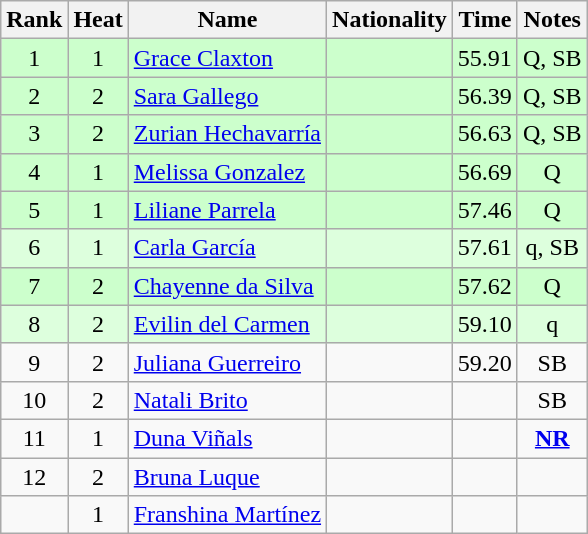<table class="wikitable sortable" style="text-align:center">
<tr>
<th>Rank</th>
<th>Heat</th>
<th>Name</th>
<th>Nationality</th>
<th>Time</th>
<th>Notes</th>
</tr>
<tr bgcolor=ccffcc>
<td>1</td>
<td>1</td>
<td align=left><a href='#'>Grace Claxton</a></td>
<td align=left></td>
<td>55.91</td>
<td>Q, SB</td>
</tr>
<tr bgcolor=ccffcc>
<td>2</td>
<td>2</td>
<td align=left><a href='#'>Sara Gallego</a></td>
<td align=left></td>
<td>56.39</td>
<td>Q, SB</td>
</tr>
<tr bgcolor=ccffcc>
<td>3</td>
<td>2</td>
<td align=left><a href='#'>Zurian Hechavarría</a></td>
<td align=left></td>
<td>56.63</td>
<td>Q, SB</td>
</tr>
<tr bgcolor=ccffcc>
<td>4</td>
<td>1</td>
<td align=left><a href='#'>Melissa Gonzalez</a></td>
<td align=left></td>
<td>56.69</td>
<td>Q</td>
</tr>
<tr bgcolor=ccffcc>
<td>5</td>
<td>1</td>
<td align=left><a href='#'>Liliane Parrela</a></td>
<td align=left></td>
<td>57.46</td>
<td>Q</td>
</tr>
<tr bgcolor=ddffdd>
<td>6</td>
<td>1</td>
<td align=left><a href='#'>Carla García</a></td>
<td align=left></td>
<td>57.61</td>
<td>q, SB</td>
</tr>
<tr bgcolor=ccffcc>
<td>7</td>
<td>2</td>
<td align=left><a href='#'>Chayenne da Silva</a></td>
<td align=left></td>
<td>57.62</td>
<td>Q</td>
</tr>
<tr bgcolor=ddffdd>
<td>8</td>
<td>2</td>
<td align=left><a href='#'>Evilin del Carmen</a></td>
<td align=left></td>
<td>59.10</td>
<td>q</td>
</tr>
<tr>
<td>9</td>
<td>2</td>
<td align=left><a href='#'>Juliana Guerreiro</a></td>
<td align=left></td>
<td>59.20</td>
<td>SB</td>
</tr>
<tr>
<td>10</td>
<td>2</td>
<td align=left><a href='#'>Natali Brito</a></td>
<td align=left></td>
<td></td>
<td>SB</td>
</tr>
<tr>
<td>11</td>
<td>1</td>
<td align=left><a href='#'>Duna Viñals</a></td>
<td align=left></td>
<td></td>
<td><strong><a href='#'>NR</a></strong></td>
</tr>
<tr>
<td>12</td>
<td>2</td>
<td align=left><a href='#'>Bruna Luque</a></td>
<td align=left></td>
<td></td>
<td></td>
</tr>
<tr>
<td></td>
<td>1</td>
<td align=left><a href='#'>Franshina Martínez</a></td>
<td align=left></td>
<td></td>
<td></td>
</tr>
</table>
